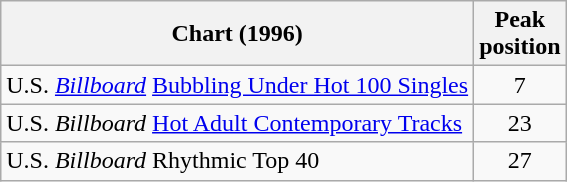<table class="wikitable">
<tr>
<th>Chart (1996)</th>
<th>Peak<br>position</th>
</tr>
<tr>
<td>U.S. <a href='#'><em>Billboard</em></a> <a href='#'>Bubbling Under Hot 100 Singles</a></td>
<td align="center">7</td>
</tr>
<tr>
<td>U.S. <em>Billboard</em> <a href='#'>Hot Adult Contemporary Tracks</a></td>
<td align="center">23</td>
</tr>
<tr>
<td>U.S. <em>Billboard</em> Rhythmic Top 40 </td>
<td align="center">27</td>
</tr>
</table>
